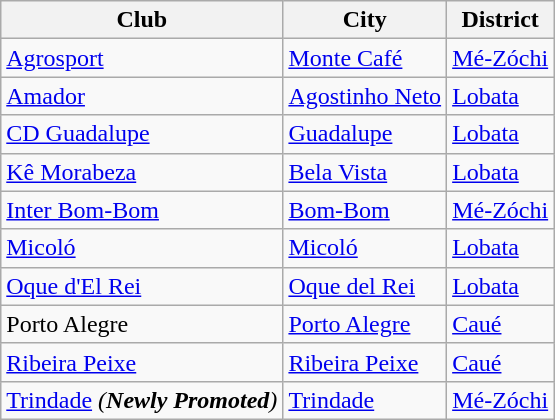<table class="wikitable">
<tr>
<th>Club</th>
<th>City</th>
<th>District</th>
</tr>
<tr>
<td><a href='#'>Agrosport</a></td>
<td><a href='#'>Monte Café</a></td>
<td><a href='#'>Mé-Zóchi</a></td>
</tr>
<tr>
<td><a href='#'>Amador</a></td>
<td><a href='#'>Agostinho Neto</a></td>
<td><a href='#'>Lobata</a></td>
</tr>
<tr>
<td><a href='#'>CD Guadalupe</a></td>
<td><a href='#'>Guadalupe</a></td>
<td><a href='#'>Lobata</a></td>
</tr>
<tr>
<td><a href='#'>Kê Morabeza</a></td>
<td><a href='#'>Bela Vista</a></td>
<td><a href='#'>Lobata</a></td>
</tr>
<tr>
<td><a href='#'>Inter Bom-Bom</a></td>
<td><a href='#'>Bom-Bom</a></td>
<td><a href='#'>Mé-Zóchi</a></td>
</tr>
<tr>
<td><a href='#'>Micoló</a></td>
<td><a href='#'>Micoló</a></td>
<td><a href='#'>Lobata</a></td>
</tr>
<tr>
<td><a href='#'>Oque d'El Rei</a></td>
<td><a href='#'>Oque del Rei</a></td>
<td><a href='#'>Lobata</a></td>
</tr>
<tr>
<td>Porto Alegre</td>
<td><a href='#'>Porto Alegre</a></td>
<td><a href='#'>Caué</a></td>
</tr>
<tr>
<td><a href='#'>Ribeira Peixe</a></td>
<td><a href='#'>Ribeira Peixe</a></td>
<td><a href='#'>Caué</a></td>
</tr>
<tr>
<td><a href='#'>Trindade</a>  <em>(<strong>Newly Promoted</strong>)</em></td>
<td><a href='#'>Trindade</a></td>
<td><a href='#'>Mé-Zóchi</a></td>
</tr>
</table>
